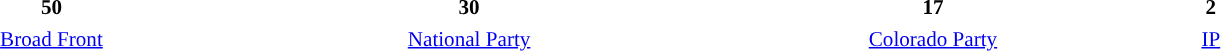<table style="width:66em; text-align:center; font-size:88%">
<tr style="font-weight:bold">
<td style="background:">50</td>
<td style="background:">30</td>
<td style="background:">17</td>
<td style="background:">2</td>
</tr>
<tr>
<td><a href='#'>Broad Front</a></td>
<td><a href='#'>National Party</a></td>
<td><a href='#'>Colorado Party</a></td>
<td><a href='#'>IP</a></td>
</tr>
</table>
